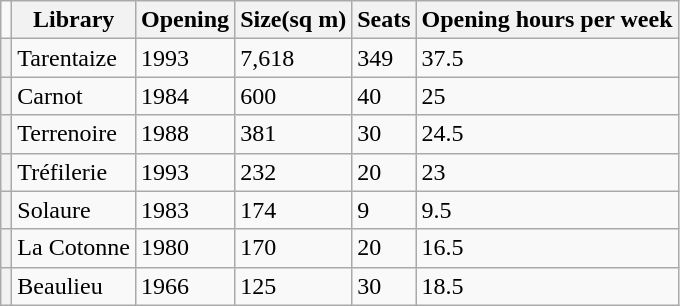<table class="wikitable alternance">
<tr>
<td></td>
<th scope="col">Library</th>
<th scope="col">Opening</th>
<th scope="col">Size(sq m)</th>
<th scope="col">Seats</th>
<th scope="col">Opening hours per week</th>
</tr>
<tr>
<th scope="row"></th>
<td>Tarentaize</td>
<td>1993</td>
<td>7,618</td>
<td>349</td>
<td>37.5</td>
</tr>
<tr>
<th scope="row"></th>
<td>Carnot</td>
<td>1984</td>
<td>600</td>
<td>40</td>
<td>25</td>
</tr>
<tr>
<th scope="row"></th>
<td>Terrenoire</td>
<td>1988</td>
<td>381</td>
<td>30</td>
<td>24.5</td>
</tr>
<tr>
<th scope="row"></th>
<td>Tréfilerie</td>
<td>1993</td>
<td>232</td>
<td>20</td>
<td>23</td>
</tr>
<tr>
<th scope="row"></th>
<td>Solaure</td>
<td>1983</td>
<td>174</td>
<td>9</td>
<td>9.5</td>
</tr>
<tr>
<th scope="row"></th>
<td>La Cotonne</td>
<td>1980</td>
<td>170</td>
<td>20</td>
<td>16.5</td>
</tr>
<tr>
<th scope="row"></th>
<td>Beaulieu</td>
<td>1966</td>
<td>125</td>
<td>30</td>
<td>18.5</td>
</tr>
</table>
